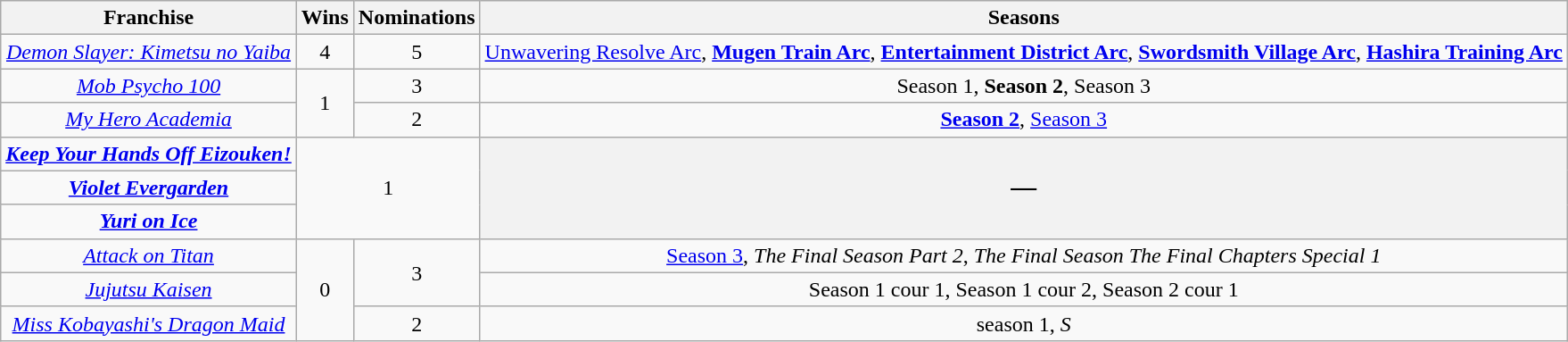<table class="wikitable plainrowheaders sortable" style="text-align:center;">
<tr>
<th>Franchise</th>
<th>Wins</th>
<th>Nominations</th>
<th>Seasons</th>
</tr>
<tr>
<td><em><a href='#'>Demon Slayer: Kimetsu no Yaiba</a></em></td>
<td>4</td>
<td>5</td>
<td><a href='#'>Unwavering Resolve Arc</a>, <strong><a href='#'>Mugen Train Arc</a></strong>, <strong><a href='#'>Entertainment District Arc</a></strong>, <strong><a href='#'>Swordsmith Village Arc</a></strong>, <strong><a href='#'>Hashira Training Arc</a></strong></td>
</tr>
<tr>
<td><em><a href='#'>Mob Psycho 100</a></em></td>
<td rowspan="2">1</td>
<td>3</td>
<td>Season 1, <strong>Season 2</strong>, Season 3</td>
</tr>
<tr>
<td><em><a href='#'>My Hero Academia</a></em></td>
<td>2</td>
<td><strong><a href='#'>Season 2</a></strong>, <a href='#'>Season 3</a></td>
</tr>
<tr>
<td><strong><em><a href='#'>Keep Your Hands Off Eizouken!</a></em></strong></td>
<td colspan="2" rowspan="3">1</td>
<th rowspan="3"><strong><big>—</big></strong></th>
</tr>
<tr>
<td><em><a href='#'><strong>Violet Evergarden</strong></a></em></td>
</tr>
<tr>
<td><strong><em><a href='#'>Yuri on Ice</a></em></strong></td>
</tr>
<tr>
<td><em><a href='#'>Attack on Titan</a></em></td>
<td rowspan="3">0</td>
<td rowspan="2">3</td>
<td><a href='#'>Season 3</a>, <em>The Final Season Part 2</em>, <em>The Final Season The Final Chapters Special 1</em></td>
</tr>
<tr>
<td><em><a href='#'>Jujutsu Kaisen</a></em></td>
<td>Season 1 cour 1, Season 1 cour 2, Season 2 cour 1</td>
</tr>
<tr>
<td><em><a href='#'>Miss Kobayashi's Dragon Maid</a></em></td>
<td>2</td>
<td>season 1, <em>S</em></td>
</tr>
</table>
